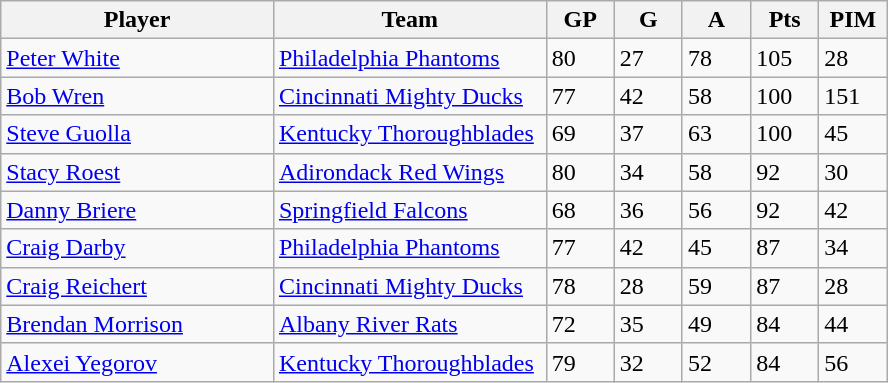<table class="wikitable">
<tr>
<th bgcolor="#DDDDFF" width="30%">Player</th>
<th bgcolor="#DDDDFF" width="30%">Team</th>
<th bgcolor="#DDDDFF" width="7.5%">GP</th>
<th bgcolor="#DDDDFF" width="7.5%">G</th>
<th bgcolor="#DDDDFF" width="7.5%">A</th>
<th bgcolor="#DDDDFF" width="7.5%">Pts</th>
<th bgcolor="#DDDDFF" width="7.5%">PIM</th>
</tr>
<tr>
<td><a href='#'>Peter White</a></td>
<td><a href='#'>Philadelphia Phantoms</a></td>
<td>80</td>
<td>27</td>
<td>78</td>
<td>105</td>
<td>28</td>
</tr>
<tr>
<td><a href='#'>Bob Wren</a></td>
<td><a href='#'>Cincinnati Mighty Ducks</a></td>
<td>77</td>
<td>42</td>
<td>58</td>
<td>100</td>
<td>151</td>
</tr>
<tr>
<td><a href='#'>Steve Guolla</a></td>
<td><a href='#'>Kentucky Thoroughblades</a></td>
<td>69</td>
<td>37</td>
<td>63</td>
<td>100</td>
<td>45</td>
</tr>
<tr>
<td><a href='#'>Stacy Roest</a></td>
<td><a href='#'>Adirondack Red Wings</a></td>
<td>80</td>
<td>34</td>
<td>58</td>
<td>92</td>
<td>30</td>
</tr>
<tr>
<td><a href='#'>Danny Briere</a></td>
<td><a href='#'>Springfield Falcons</a></td>
<td>68</td>
<td>36</td>
<td>56</td>
<td>92</td>
<td>42</td>
</tr>
<tr>
<td><a href='#'>Craig Darby</a></td>
<td><a href='#'>Philadelphia Phantoms</a></td>
<td>77</td>
<td>42</td>
<td>45</td>
<td>87</td>
<td>34</td>
</tr>
<tr>
<td><a href='#'>Craig Reichert</a></td>
<td><a href='#'>Cincinnati Mighty Ducks</a></td>
<td>78</td>
<td>28</td>
<td>59</td>
<td>87</td>
<td>28</td>
</tr>
<tr>
<td><a href='#'>Brendan Morrison</a></td>
<td><a href='#'>Albany River Rats</a></td>
<td>72</td>
<td>35</td>
<td>49</td>
<td>84</td>
<td>44</td>
</tr>
<tr>
<td><a href='#'>Alexei Yegorov</a></td>
<td><a href='#'>Kentucky Thoroughblades</a></td>
<td>79</td>
<td>32</td>
<td>52</td>
<td>84</td>
<td>56</td>
</tr>
</table>
